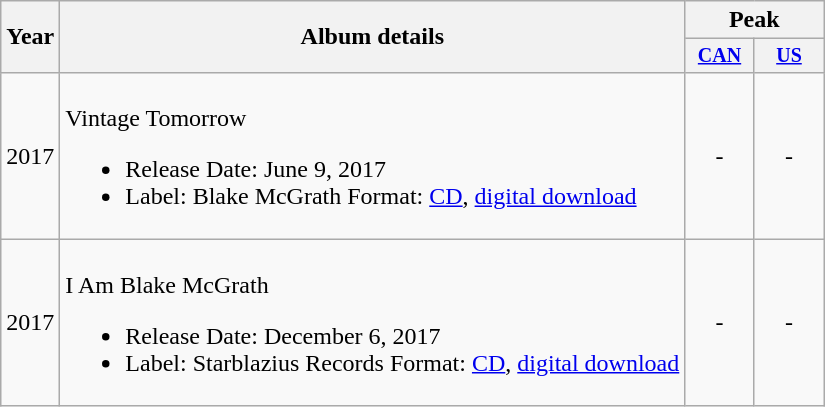<table class="wikitable" style="text-align:center;">
<tr>
<th rowspan="2">Year</th>
<th rowspan="2">Album details</th>
<th colspan="2">Peak</th>
</tr>
<tr style="font-size:smaller;">
<th width="40"><a href='#'>CAN</a></th>
<th width="40"><a href='#'>US</a></th>
</tr>
<tr>
<td>2017</td>
<td align="left"><br>Vintage Tomorrow<ul><li>Release Date: June 9, 2017</li><li>Label: Blake McGrath Format: <a href='#'>CD</a>, <a href='#'>digital download</a></li></ul></td>
<td>-</td>
<td>-</td>
</tr>
<tr>
<td>2017</td>
<td align="left"><br>I Am Blake McGrath<ul><li>Release Date: December 6, 2017</li><li>Label: Starblazius Records Format: <a href='#'>CD</a>, <a href='#'>digital download</a></li></ul></td>
<td>-</td>
<td>-</td>
</tr>
</table>
